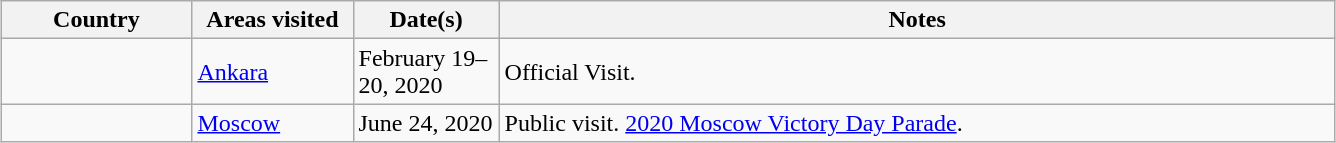<table class="wikitable" style="margin: 1em auto 1em auto">
<tr>
<th width="120">Country</th>
<th width="100">Areas visited</th>
<th width="90">Date(s)</th>
<th width="550">Notes</th>
</tr>
<tr>
<td></td>
<td><a href='#'>Ankara</a></td>
<td>February 19–20, 2020</td>
<td>Official Visit.</td>
</tr>
<tr>
<td></td>
<td><a href='#'>Moscow</a></td>
<td>June 24, 2020</td>
<td>Public visit. <a href='#'>2020 Moscow Victory Day Parade</a>.</td>
</tr>
</table>
